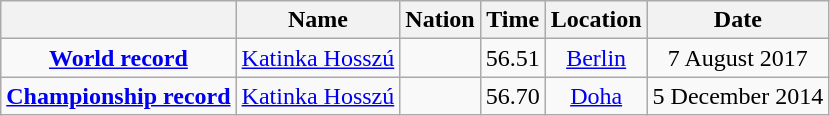<table class=wikitable style=text-align:center>
<tr>
<th></th>
<th>Name</th>
<th>Nation</th>
<th>Time</th>
<th>Location</th>
<th>Date</th>
</tr>
<tr>
<td><strong><a href='#'>World record</a></strong></td>
<td align=left><a href='#'>Katinka Hosszú</a></td>
<td align=left></td>
<td align=left>56.51</td>
<td><a href='#'>Berlin</a></td>
<td>7 August 2017</td>
</tr>
<tr>
<td><strong><a href='#'>Championship record</a></strong></td>
<td align=left><a href='#'>Katinka Hosszú</a></td>
<td align=left></td>
<td align=left>56.70</td>
<td><a href='#'>Doha</a></td>
<td>5 December 2014</td>
</tr>
</table>
